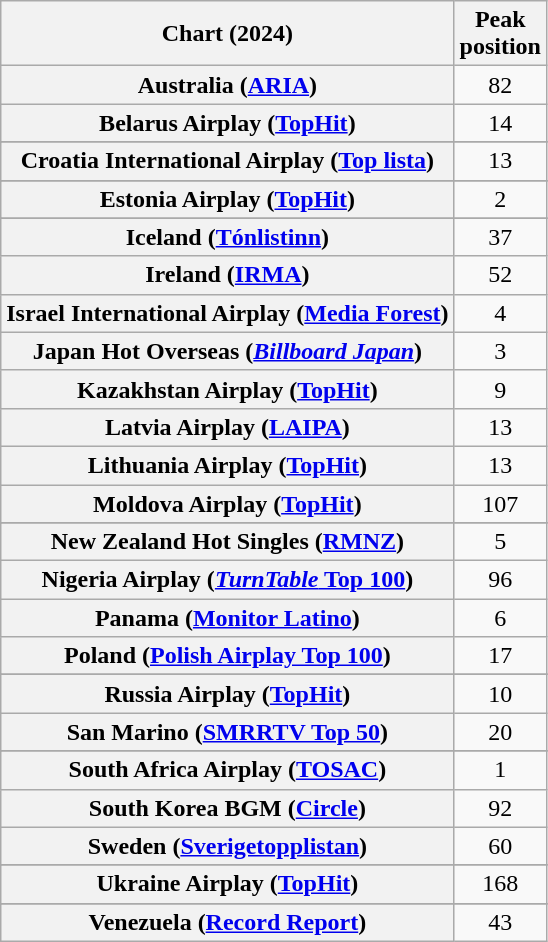<table class="wikitable sortable plainrowheaders" style="text-align:center">
<tr>
<th scope="col">Chart (2024)</th>
<th scope="col">Peak<br>position</th>
</tr>
<tr>
<th scope="row">Australia (<a href='#'>ARIA</a>)</th>
<td>82</td>
</tr>
<tr>
<th scope="row">Belarus Airplay (<a href='#'>TopHit</a>)</th>
<td>14</td>
</tr>
<tr>
</tr>
<tr>
</tr>
<tr>
</tr>
<tr>
</tr>
<tr>
</tr>
<tr>
</tr>
<tr>
<th scope="row">Croatia International Airplay (<a href='#'>Top lista</a>)</th>
<td>13</td>
</tr>
<tr>
</tr>
<tr>
<th scope="row">Estonia Airplay (<a href='#'>TopHit</a>)</th>
<td>2</td>
</tr>
<tr>
</tr>
<tr>
</tr>
<tr>
<th scope="row">Iceland (<a href='#'>Tónlistinn</a>)</th>
<td>37</td>
</tr>
<tr>
<th scope="row">Ireland (<a href='#'>IRMA</a>)</th>
<td>52</td>
</tr>
<tr>
<th scope="row">Israel International Airplay (<a href='#'>Media Forest</a>)</th>
<td>4</td>
</tr>
<tr>
<th scope="row">Japan Hot Overseas (<em><a href='#'>Billboard Japan</a></em>)</th>
<td>3</td>
</tr>
<tr>
<th scope="row">Kazakhstan Airplay (<a href='#'>TopHit</a>)</th>
<td>9</td>
</tr>
<tr>
<th scope="row">Latvia Airplay (<a href='#'>LAIPA</a>)</th>
<td>13</td>
</tr>
<tr>
<th scope="row">Lithuania Airplay (<a href='#'>TopHit</a>)</th>
<td>13</td>
</tr>
<tr>
<th scope="row">Moldova Airplay (<a href='#'>TopHit</a>)</th>
<td>107</td>
</tr>
<tr>
</tr>
<tr>
</tr>
<tr>
<th scope="row">New Zealand Hot Singles (<a href='#'>RMNZ</a>)</th>
<td>5</td>
</tr>
<tr>
<th scope="row">Nigeria Airplay (<a href='#'><em>TurnTable</em> Top 100</a>)</th>
<td>96</td>
</tr>
<tr>
<th scope="row">Panama (<a href='#'>Monitor Latino</a>)</th>
<td>6</td>
</tr>
<tr>
<th scope="row">Poland (<a href='#'>Polish Airplay Top 100</a>)</th>
<td>17</td>
</tr>
<tr>
</tr>
<tr>
</tr>
<tr>
</tr>
<tr>
<th scope="row">Russia Airplay (<a href='#'>TopHit</a>)</th>
<td>10</td>
</tr>
<tr>
<th scope="row">San Marino (<a href='#'>SMRRTV Top 50</a>)</th>
<td>20</td>
</tr>
<tr>
</tr>
<tr>
<th scope="row">South Africa Airplay (<a href='#'>TOSAC</a>)</th>
<td>1</td>
</tr>
<tr>
<th scope="row">South Korea BGM (<a href='#'>Circle</a>)</th>
<td>92</td>
</tr>
<tr>
<th scope="row">Sweden (<a href='#'>Sverigetopplistan</a>)</th>
<td>60</td>
</tr>
<tr>
</tr>
<tr>
<th scope="row">Ukraine Airplay (<a href='#'>TopHit</a>)</th>
<td>168</td>
</tr>
<tr>
</tr>
<tr>
</tr>
<tr>
</tr>
<tr>
</tr>
<tr>
</tr>
<tr>
</tr>
<tr>
</tr>
<tr>
<th scope="row">Venezuela (<a href='#'>Record Report</a>)</th>
<td>43</td>
</tr>
</table>
